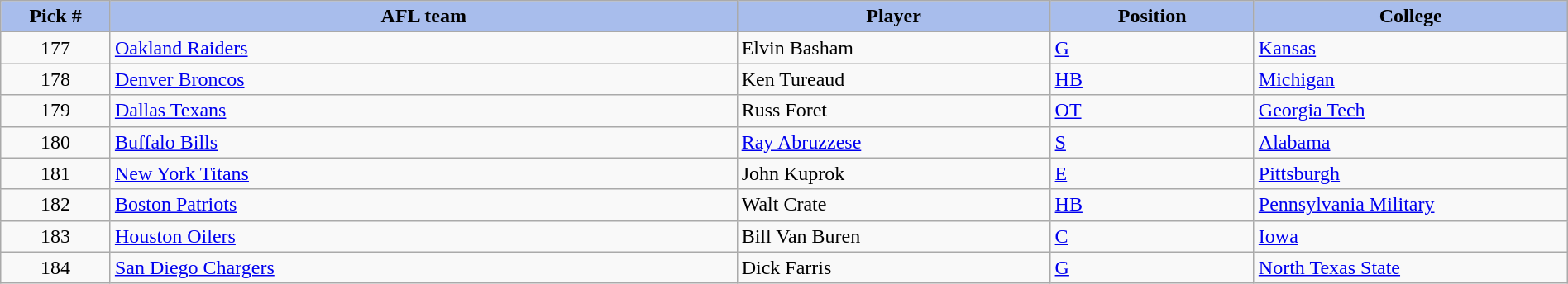<table class="wikitable sortable sortable" style="width: 100%">
<tr>
<th style="background:#A8BDEC;" width=7%>Pick #</th>
<th width=40% style="background:#A8BDEC;">AFL team</th>
<th width=20% style="background:#A8BDEC;">Player</th>
<th width=13% style="background:#A8BDEC;">Position</th>
<th style="background:#A8BDEC;">College</th>
</tr>
<tr>
<td align="center">177</td>
<td><a href='#'>Oakland Raiders</a></td>
<td>Elvin Basham</td>
<td><a href='#'>G</a></td>
<td><a href='#'>Kansas</a></td>
</tr>
<tr>
<td align="center">178</td>
<td><a href='#'>Denver Broncos</a></td>
<td>Ken Tureaud</td>
<td><a href='#'>HB</a></td>
<td><a href='#'>Michigan</a></td>
</tr>
<tr>
<td align="center">179</td>
<td><a href='#'>Dallas Texans</a></td>
<td>Russ Foret</td>
<td><a href='#'>OT</a></td>
<td><a href='#'>Georgia Tech</a></td>
</tr>
<tr>
<td align="center">180</td>
<td><a href='#'>Buffalo Bills</a></td>
<td><a href='#'>Ray Abruzzese</a></td>
<td><a href='#'>S</a></td>
<td><a href='#'>Alabama</a></td>
</tr>
<tr>
<td align="center">181</td>
<td><a href='#'>New York Titans</a></td>
<td>John Kuprok</td>
<td><a href='#'>E</a></td>
<td><a href='#'>Pittsburgh</a></td>
</tr>
<tr>
<td align="center">182</td>
<td><a href='#'>Boston Patriots</a></td>
<td>Walt Crate</td>
<td><a href='#'>HB</a></td>
<td><a href='#'>Pennsylvania Military</a></td>
</tr>
<tr>
<td align="center">183</td>
<td><a href='#'>Houston Oilers</a></td>
<td>Bill Van Buren</td>
<td><a href='#'>C</a></td>
<td><a href='#'>Iowa</a></td>
</tr>
<tr>
<td align="center">184</td>
<td><a href='#'>San Diego Chargers</a></td>
<td>Dick Farris</td>
<td><a href='#'>G</a></td>
<td><a href='#'>North Texas State</a></td>
</tr>
</table>
